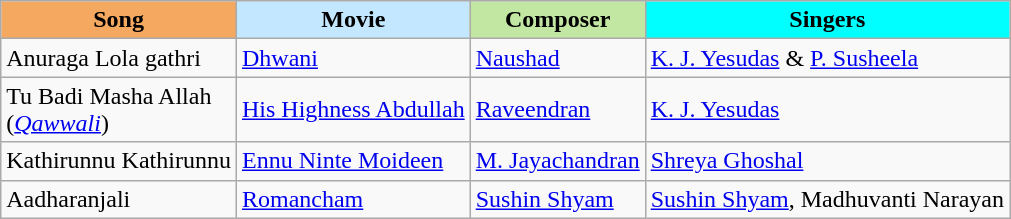<table class="wikitable sortable">
<tr>
<th style="background:#f4a860">Song</th>
<th style="background:#c2e7ff">Movie</th>
<th style="background:#c2e7a3">Composer</th>
<th style="background:#00ffff">Singers</th>
</tr>
<tr>
<td>Anuraga Lola gathri</td>
<td><a href='#'>Dhwani</a></td>
<td><a href='#'>Naushad</a></td>
<td><a href='#'>K. J. Yesudas</a> & <a href='#'>P. Susheela</a></td>
</tr>
<tr>
<td>Tu Badi Masha Allah<br>(<em><a href='#'>Qawwali</a></em>)</td>
<td><a href='#'>His Highness Abdullah</a></td>
<td><a href='#'>Raveendran</a></td>
<td><a href='#'>K. J. Yesudas</a></td>
</tr>
<tr>
<td>Kathirunnu Kathirunnu</td>
<td><a href='#'>Ennu Ninte Moideen</a></td>
<td><a href='#'>M. Jayachandran</a></td>
<td><a href='#'>Shreya Ghoshal</a></td>
</tr>
<tr>
<td>Aadharanjali</td>
<td><a href='#'>Romancham</a></td>
<td><a href='#'>Sushin Shyam</a></td>
<td><a href='#'>Sushin Shyam</a>, Madhuvanti Narayan</td>
</tr>
</table>
